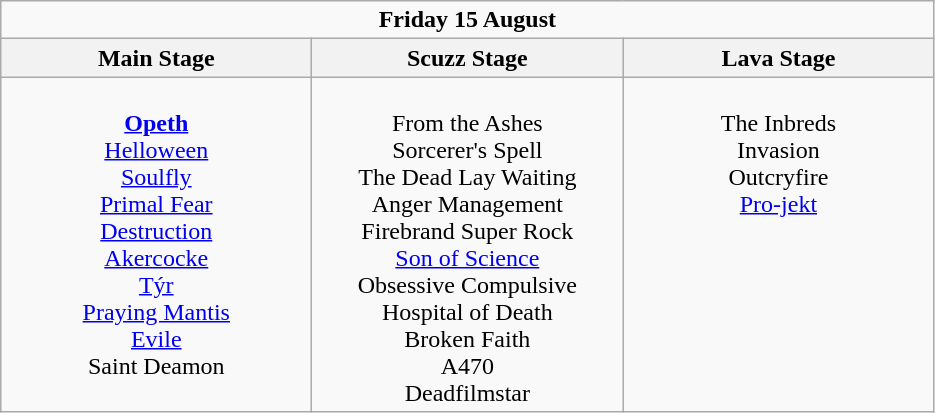<table class="wikitable">
<tr>
<td colspan="3" align="center"><strong>Friday 15 August</strong></td>
</tr>
<tr>
<th>Main Stage</th>
<th>Scuzz Stage</th>
<th>Lava Stage</th>
</tr>
<tr>
<td valign="top" align="center" width=200><br><strong><a href='#'>Opeth</a></strong><br>
<a href='#'>Helloween</a><br>
<a href='#'>Soulfly</a><br>
<a href='#'>Primal Fear</a><br>
<a href='#'>Destruction</a><br>
<a href='#'>Akercocke</a><br>
<a href='#'>Týr</a><br>
<a href='#'>Praying Mantis</a><br>
<a href='#'>Evile</a><br>
Saint Deamon<br></td>
<td valign="top" align="center" width=200><br>From the Ashes<br>
Sorcerer's Spell<br>
The Dead Lay Waiting<br>
Anger Management<br>
Firebrand Super Rock<br>
<a href='#'>Son of Science</a><br>
Obsessive Compulsive<br>
Hospital of Death<br>
Broken Faith<br>
A470<br>
Deadfilmstar<br></td>
<td valign="top" align="center" width=200><br>The Inbreds<br>
Invasion<br>
Outcryfire<br>
<a href='#'>Pro-jekt</a><br></td>
</tr>
</table>
